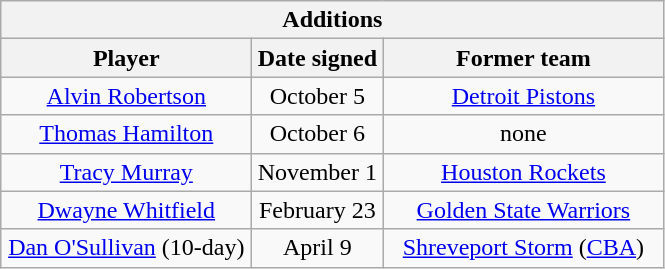<table class="wikitable" style="text-align:center">
<tr>
<th colspan=3>Additions</th>
</tr>
<tr>
<th style="width:160px">Player</th>
<th style="width:80px">Date signed</th>
<th style="width:180px">Former team</th>
</tr>
<tr>
<td><a href='#'>Alvin Robertson</a></td>
<td>October 5</td>
<td><a href='#'>Detroit Pistons</a></td>
</tr>
<tr>
<td><a href='#'>Thomas Hamilton</a></td>
<td>October 6</td>
<td>none</td>
</tr>
<tr>
<td><a href='#'>Tracy Murray</a></td>
<td>November 1</td>
<td><a href='#'>Houston Rockets</a></td>
</tr>
<tr>
<td><a href='#'>Dwayne Whitfield</a></td>
<td>February 23</td>
<td><a href='#'>Golden State Warriors</a></td>
</tr>
<tr>
<td><a href='#'>Dan O'Sullivan</a> (10-day)</td>
<td>April 9</td>
<td><a href='#'>Shreveport Storm</a> (<a href='#'>CBA</a>)</td>
</tr>
</table>
